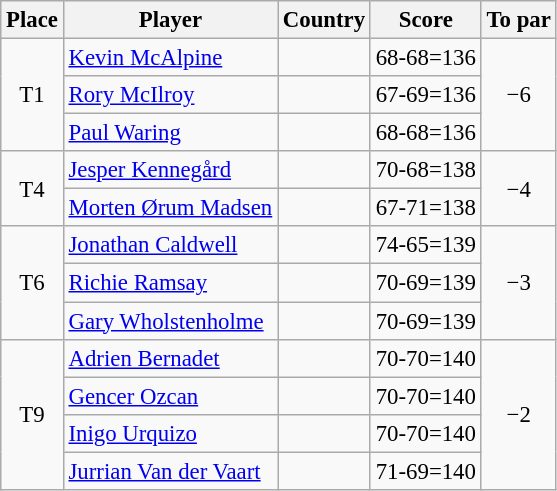<table class="wikitable" style="font-size:95%;">
<tr>
<th>Place</th>
<th>Player</th>
<th>Country</th>
<th>Score</th>
<th>To par</th>
</tr>
<tr>
<td rowspan="3" align=center>T1</td>
<td><a href='#'>Kevin McAlpine</a></td>
<td></td>
<td align=center>68-68=136</td>
<td rowspan="3" align=center>−6</td>
</tr>
<tr>
<td><a href='#'>Rory McIlroy</a></td>
<td></td>
<td align=center>67-69=136</td>
</tr>
<tr>
<td><a href='#'>Paul Waring</a></td>
<td></td>
<td>68-68=136</td>
</tr>
<tr>
<td rowspan="2" align=center>T4</td>
<td><a href='#'>Jesper Kennegård</a></td>
<td></td>
<td align="center">70-68=138</td>
<td rowspan="2" align=center>−4</td>
</tr>
<tr>
<td><a href='#'>Morten Ørum Madsen</a></td>
<td></td>
<td align=center>67-71=138</td>
</tr>
<tr>
<td rowspan="3" align=center>T6</td>
<td><a href='#'>Jonathan Caldwell</a></td>
<td></td>
<td align="center">74-65=139</td>
<td rowspan="3" align=center>−3</td>
</tr>
<tr>
<td><a href='#'>Richie Ramsay</a></td>
<td></td>
<td align=center>70-69=139</td>
</tr>
<tr>
<td><a href='#'>Gary Wholstenholme</a></td>
<td></td>
<td align=center>70-69=139</td>
</tr>
<tr>
<td rowspan="4" align=center>T9</td>
<td><a href='#'>Adrien Bernadet</a></td>
<td></td>
<td align="center">70-70=140</td>
<td rowspan="4" align=center>−2</td>
</tr>
<tr>
<td><a href='#'>Gencer Ozcan</a></td>
<td></td>
<td align=center>70-70=140</td>
</tr>
<tr>
<td><a href='#'>Inigo Urquizo</a></td>
<td></td>
<td align=center>70-70=140</td>
</tr>
<tr>
<td><a href='#'>Jurrian Van der Vaart</a></td>
<td></td>
<td align=center>71-69=140</td>
</tr>
</table>
